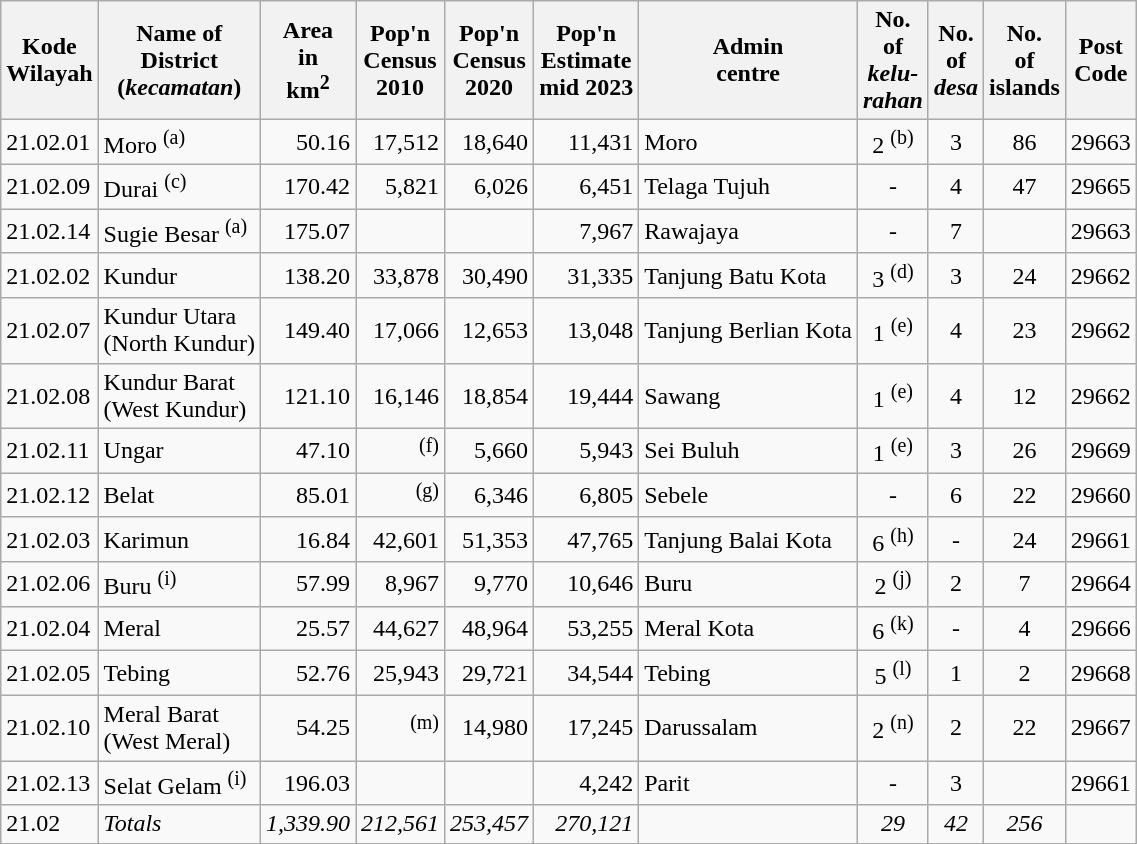<table class="sortable wikitable">
<tr>
<th>Kode <br>Wilayah</th>
<th>Name of<br>District<br>(<em>kecamatan</em>)</th>
<th>Area <br>in<br>km<sup>2</sup></th>
<th>Pop'n<br>Census<br>2010</th>
<th>Pop'n<br>Census<br>2020</th>
<th>Pop'n<br>Estimate<br>mid 2023</th>
<th>Admin <br> centre</th>
<th>No.<br>of<br><em>kelu-<br>rahan</em></th>
<th>No.<br>of<br><em>desa</em></th>
<th>No.<br> of<br>islands</th>
<th>Post<br>Code</th>
</tr>
<tr>
<td>21.02.01</td>
<td>Moro <sup>(a)</sup> </td>
<td align="right">50.16</td>
<td align="right">17,512</td>
<td align="right">18,640</td>
<td align="right">11,431</td>
<td>Moro</td>
<td align="center">2 <sup>(b)</sup></td>
<td align="center">3</td>
<td align="center">86</td>
<td>29663</td>
</tr>
<tr>
<td>21.02.09</td>
<td>Durai <sup>(c)</sup> </td>
<td align="right">170.42</td>
<td align="right">5,821</td>
<td align="right">6,026</td>
<td align="right">6,451</td>
<td>Telaga Tujuh</td>
<td align="center">-</td>
<td align="center">4</td>
<td align="center">47</td>
<td>29665</td>
</tr>
<tr>
<td>21.02.14</td>
<td>Sugie Besar <sup>(a)</sup> </td>
<td align="right">175.07</td>
<td align="right"></td>
<td align="right"></td>
<td align="right">7,967</td>
<td>Rawajaya</td>
<td align="center">-</td>
<td align="center">7</td>
<td align="center"></td>
<td>29663</td>
</tr>
<tr>
<td>21.02.02</td>
<td>Kundur </td>
<td align="right">138.20</td>
<td align="right">33,878</td>
<td align="right">30,490</td>
<td align="right">31,335</td>
<td>Tanjung Batu Kota</td>
<td align="center">3 <sup>(d)</sup></td>
<td align="center">3</td>
<td align="center">24</td>
<td>29662</td>
</tr>
<tr>
<td>21.02.07</td>
<td>Kundur Utara <br> (North Kundur)</td>
<td align="right">149.40</td>
<td align="right">17,066</td>
<td align="right">12,653</td>
<td align="right">13,048</td>
<td>Tanjung Berlian Kota</td>
<td align="center">1 <sup>(e)</sup></td>
<td align="center">4</td>
<td align="center">23</td>
<td>29662</td>
</tr>
<tr>
<td>21.02.08</td>
<td>Kundur Barat <br> (West Kundur)</td>
<td align="right">121.10</td>
<td align="right">16,146</td>
<td align="right">18,854</td>
<td align="right">19,444</td>
<td>Sawang</td>
<td align="center">1 <sup>(e)</sup></td>
<td align="center">4</td>
<td align="center">12</td>
<td>29662</td>
</tr>
<tr>
<td>21.02.11</td>
<td>Ungar </td>
<td align="right">47.10</td>
<td align="right"><sup>(f)</sup></td>
<td align="right">5,660</td>
<td align="right">5,943</td>
<td>Sei Buluh</td>
<td align="center">1 <sup>(e)</sup></td>
<td align="center">3</td>
<td align="center">26</td>
<td>29669</td>
</tr>
<tr>
<td>21.02.12</td>
<td>Belat </td>
<td align="right">85.01</td>
<td align="right"><sup>(g)</sup></td>
<td align="right">6,346</td>
<td align="right">6,805</td>
<td>Sebele</td>
<td align="center">-</td>
<td align="center">6</td>
<td align="center">22</td>
<td>29660</td>
</tr>
<tr>
<td>21.02.03</td>
<td>Karimun </td>
<td align="right">16.84</td>
<td align="right">42,601</td>
<td align="right">51,353</td>
<td align="right">47,765</td>
<td>Tanjung Balai Kota</td>
<td align="center">6 <sup>(h)</sup></td>
<td align="center">-</td>
<td align="center">24</td>
<td>29661</td>
</tr>
<tr>
<td>21.02.06</td>
<td>Buru <sup>(i)</sup> </td>
<td align="right">57.99</td>
<td align="right">8,967</td>
<td align="right">9,770</td>
<td align="right">10,646</td>
<td>Buru</td>
<td align="center">2 <sup>(j)</sup></td>
<td align="center">2</td>
<td align="center">7</td>
<td>29664</td>
</tr>
<tr>
<td>21.02.04</td>
<td>Meral </td>
<td align="right">25.57</td>
<td align="right">44,627</td>
<td align="right">48,964</td>
<td align="right">53,255</td>
<td>Meral Kota</td>
<td align="center">6 <sup>(k)</sup></td>
<td align="center">-</td>
<td align="center">4</td>
<td>29666</td>
</tr>
<tr>
<td>21.02.05</td>
<td>Tebing </td>
<td align="right">52.76</td>
<td align="right">25,943</td>
<td align="right">29,721</td>
<td align="right">34,544</td>
<td>Tebing</td>
<td align="center">5 <sup>(l)</sup></td>
<td align="center">1</td>
<td align="center">2</td>
<td>29668</td>
</tr>
<tr>
<td>21.02.10</td>
<td>Meral Barat <br>(West Meral)</td>
<td align="right">54.25</td>
<td align="right"><sup>(m)</sup></td>
<td align="right">14,980</td>
<td align="right">17,245</td>
<td>Darussalam</td>
<td align="center">2 <sup>(n)</sup></td>
<td align="center">2</td>
<td align="center">22</td>
<td>29667</td>
</tr>
<tr>
<td>21.02.13</td>
<td>Selat Gelam <sup>(i)</sup> </td>
<td align="right">196.03</td>
<td align="right"></td>
<td align="right"></td>
<td align="right">4,242</td>
<td>Parit</td>
<td align="center">-</td>
<td align="center">3</td>
<td align="center"></td>
<td>29661</td>
</tr>
<tr>
<td>21.02</td>
<td><em>Totals</em></td>
<td align="right"><em>1,339.90</em></td>
<td align="right"><em>212,561</em></td>
<td align="right"><em>253,457</em></td>
<td align="right"><em>270,121</em></td>
<td></td>
<td align="center"><em>29</em></td>
<td align="center"><em>42</em></td>
<td align="center"><em>256</em></td>
<td></td>
</tr>
</table>
